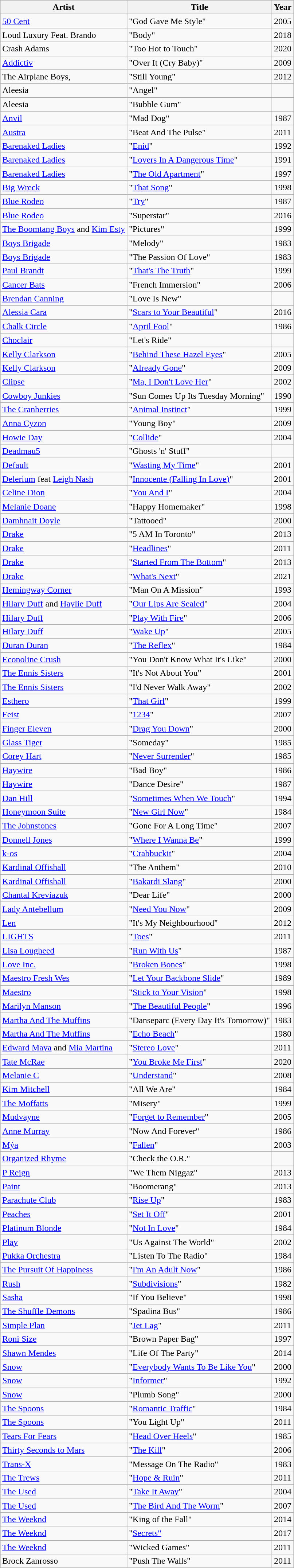<table class="wikitable sortable">
<tr>
<th>Artist</th>
<th>Title</th>
<th>Year</th>
</tr>
<tr>
<td><a href='#'>50 Cent</a></td>
<td>"God Gave Me Style"</td>
<td>2005</td>
</tr>
<tr>
<td>Loud Luxury Feat. Brando</td>
<td>"Body"</td>
<td>2018</td>
</tr>
<tr>
<td>Crash Adams</td>
<td>"Too Hot to Touch"</td>
<td>2020</td>
</tr>
<tr>
<td><a href='#'>Addictiv</a></td>
<td>"Over It (Cry Baby)"</td>
<td>2009</td>
</tr>
<tr>
<td>The Airplane Boys,</td>
<td>"Still Young"</td>
<td>2012</td>
</tr>
<tr>
<td>Aleesia</td>
<td>"Angel"</td>
<td></td>
</tr>
<tr>
<td>Aleesia</td>
<td>"Bubble Gum"</td>
<td></td>
</tr>
<tr>
<td><a href='#'>Anvil</a></td>
<td>"Mad Dog"</td>
<td>1987</td>
</tr>
<tr>
<td><a href='#'>Austra</a></td>
<td>"Beat And The Pulse"</td>
<td>2011</td>
</tr>
<tr>
<td><a href='#'>Barenaked Ladies</a></td>
<td>"<a href='#'>Enid</a>"</td>
<td>1992</td>
</tr>
<tr>
<td><a href='#'>Barenaked Ladies</a></td>
<td>"<a href='#'>Lovers In A Dangerous Time</a>"</td>
<td>1991</td>
</tr>
<tr>
<td><a href='#'>Barenaked Ladies</a></td>
<td>"<a href='#'>The Old Apartment</a>"</td>
<td>1997</td>
</tr>
<tr>
<td><a href='#'>Big Wreck</a></td>
<td>"<a href='#'>That Song</a>"</td>
<td>1998</td>
</tr>
<tr>
<td><a href='#'>Blue Rodeo</a></td>
<td>"<a href='#'>Try</a>"</td>
<td>1987</td>
</tr>
<tr>
<td><a href='#'>Blue Rodeo</a></td>
<td>"Superstar"</td>
<td>2016</td>
</tr>
<tr>
<td><a href='#'>The Boomtang Boys</a> and <a href='#'>Kim Esty</a></td>
<td>"Pictures"</td>
<td>1999</td>
</tr>
<tr>
<td><a href='#'>Boys Brigade</a></td>
<td>"Melody"</td>
<td>1983</td>
</tr>
<tr>
<td><a href='#'>Boys Brigade</a></td>
<td>"The Passion Of Love"</td>
<td>1983</td>
</tr>
<tr>
<td><a href='#'>Paul Brandt</a></td>
<td>"<a href='#'>That's The Truth</a>"</td>
<td>1999</td>
</tr>
<tr>
<td><a href='#'>Cancer Bats</a></td>
<td>"French Immersion"</td>
<td>2006</td>
</tr>
<tr>
<td><a href='#'>Brendan Canning</a></td>
<td>"Love Is New"</td>
<td></td>
</tr>
<tr>
<td><a href='#'>Alessia Cara</a></td>
<td>"<a href='#'>Scars to Your Beautiful</a>"</td>
<td>2016</td>
</tr>
<tr>
<td><a href='#'>Chalk Circle</a></td>
<td>"<a href='#'>April Fool</a>"</td>
<td>1986</td>
</tr>
<tr>
<td><a href='#'>Choclair</a></td>
<td>"Let's Ride"</td>
<td></td>
</tr>
<tr>
<td><a href='#'>Kelly Clarkson</a></td>
<td>"<a href='#'>Behind These Hazel Eyes</a>"</td>
<td>2005</td>
</tr>
<tr>
<td><a href='#'>Kelly Clarkson</a></td>
<td>"<a href='#'>Already Gone</a>"</td>
<td>2009</td>
</tr>
<tr>
<td><a href='#'>Clipse</a></td>
<td>"<a href='#'>Ma, I Don't Love Her</a>"</td>
<td>2002</td>
</tr>
<tr>
<td><a href='#'>Cowboy Junkies</a></td>
<td>"Sun Comes Up Its Tuesday Morning"</td>
<td>1990</td>
</tr>
<tr>
<td><a href='#'>The Cranberries</a></td>
<td>"<a href='#'>Animal Instinct</a>"</td>
<td>1999</td>
</tr>
<tr>
<td><a href='#'>Anna Cyzon</a></td>
<td>"Young Boy"</td>
<td>2009</td>
</tr>
<tr>
<td><a href='#'>Howie Day</a></td>
<td>"<a href='#'>Collide</a>"</td>
<td>2004</td>
</tr>
<tr>
<td><a href='#'>Deadmau5</a></td>
<td>"Ghosts 'n' Stuff"</td>
<td></td>
</tr>
<tr>
<td><a href='#'>Default</a></td>
<td>"<a href='#'>Wasting My Time</a>"</td>
<td>2001</td>
</tr>
<tr>
<td><a href='#'>Delerium</a> feat <a href='#'>Leigh Nash</a></td>
<td>"<a href='#'>Innocente (Falling In Love)</a>"</td>
<td>2001</td>
</tr>
<tr>
<td><a href='#'>Celine Dion</a></td>
<td>"<a href='#'>You And I</a>"</td>
<td>2004</td>
</tr>
<tr>
<td><a href='#'>Melanie Doane</a></td>
<td>"Happy Homemaker"</td>
<td>1998</td>
</tr>
<tr>
<td><a href='#'>Damhnait Doyle</a></td>
<td>"Tattooed"</td>
<td>2000</td>
</tr>
<tr>
<td><a href='#'>Drake</a></td>
<td>"5 AM In Toronto"</td>
<td>2013</td>
</tr>
<tr>
<td><a href='#'>Drake</a></td>
<td>"<a href='#'>Headlines</a>"</td>
<td>2011</td>
</tr>
<tr>
<td><a href='#'>Drake</a></td>
<td>"<a href='#'>Started From The Bottom</a>"</td>
<td>2013</td>
</tr>
<tr>
<td><a href='#'>Drake</a></td>
<td>"<a href='#'>What's Next</a>"</td>
<td>2021</td>
</tr>
<tr>
<td><a href='#'>Hemingway Corner</a></td>
<td>"Man On A Mission"</td>
<td>1993</td>
</tr>
<tr>
<td><a href='#'>Hilary Duff</a> and <a href='#'>Haylie Duff</a></td>
<td>"<a href='#'>Our Lips Are Sealed</a>"</td>
<td>2004</td>
</tr>
<tr>
<td><a href='#'>Hilary Duff</a></td>
<td>"<a href='#'>Play With Fire</a>"</td>
<td>2006</td>
</tr>
<tr>
<td><a href='#'>Hilary Duff</a></td>
<td>"<a href='#'>Wake Up</a>"</td>
<td>2005</td>
</tr>
<tr>
<td><a href='#'>Duran Duran</a></td>
<td>"<a href='#'>The Reflex</a>"</td>
<td>1984</td>
</tr>
<tr>
<td><a href='#'>Econoline Crush</a></td>
<td>"You Don't Know What It's Like"</td>
<td>2000</td>
</tr>
<tr>
<td><a href='#'>The Ennis Sisters</a></td>
<td>"It's Not About You"</td>
<td>2001</td>
</tr>
<tr>
<td><a href='#'>The Ennis Sisters</a></td>
<td>"I'd Never Walk Away"</td>
<td>2002</td>
</tr>
<tr>
<td><a href='#'>Esthero</a></td>
<td>"<a href='#'>That Girl</a>"</td>
<td>1999</td>
</tr>
<tr>
<td><a href='#'>Feist</a></td>
<td>"<a href='#'>1234</a>"</td>
<td>2007</td>
</tr>
<tr>
<td><a href='#'>Finger Eleven</a></td>
<td>"<a href='#'>Drag You Down</a>"</td>
<td>2000</td>
</tr>
<tr>
<td><a href='#'>Glass Tiger</a></td>
<td>"Someday"</td>
<td>1985</td>
</tr>
<tr>
<td><a href='#'>Corey Hart</a></td>
<td>"<a href='#'>Never Surrender</a>"</td>
<td>1985</td>
</tr>
<tr>
<td><a href='#'>Haywire</a></td>
<td>"Bad Boy"</td>
<td>1986</td>
</tr>
<tr>
<td><a href='#'>Haywire</a></td>
<td>"Dance Desire"</td>
<td>1987</td>
</tr>
<tr>
<td><a href='#'>Dan Hill</a></td>
<td>"<a href='#'>Sometimes When We Touch</a>"</td>
<td>1994</td>
</tr>
<tr>
<td><a href='#'>Honeymoon Suite</a></td>
<td>"<a href='#'>New Girl Now</a>"</td>
<td>1984</td>
</tr>
<tr>
<td><a href='#'>The Johnstones</a></td>
<td>"Gone For A Long Time"</td>
<td>2007</td>
</tr>
<tr>
<td><a href='#'>Donnell Jones</a></td>
<td>"<a href='#'>Where I Wanna Be</a>"</td>
<td>1999</td>
</tr>
<tr>
<td><a href='#'>k-os</a></td>
<td>"<a href='#'>Crabbuckit</a>"</td>
<td>2004</td>
</tr>
<tr>
<td><a href='#'>Kardinal Offishall</a></td>
<td>"The Anthem"</td>
<td>2010</td>
</tr>
<tr>
<td><a href='#'>Kardinal Offishall</a></td>
<td>"<a href='#'>Bakardi Slang</a>"</td>
<td>2000</td>
</tr>
<tr>
<td><a href='#'>Chantal Kreviazuk</a></td>
<td>"Dear Life"</td>
<td>2000</td>
</tr>
<tr>
<td><a href='#'>Lady Antebellum</a></td>
<td>"<a href='#'>Need You Now</a>"</td>
<td>2009</td>
</tr>
<tr>
<td><a href='#'>Len</a></td>
<td>"It's My Neighbourhood"</td>
<td>2012</td>
</tr>
<tr>
<td><a href='#'>LIGHTS</a></td>
<td>"<a href='#'>Toes</a>"</td>
<td>2011</td>
</tr>
<tr>
<td><a href='#'>Lisa Lougheed</a></td>
<td>"<a href='#'>Run With Us</a>"</td>
<td>1987</td>
</tr>
<tr>
<td><a href='#'>Love Inc.</a></td>
<td>"<a href='#'>Broken Bones</a>"</td>
<td>1998</td>
</tr>
<tr>
<td><a href='#'>Maestro Fresh Wes</a></td>
<td>"<a href='#'>Let Your Backbone Slide</a>"</td>
<td>1989</td>
</tr>
<tr>
<td><a href='#'>Maestro</a></td>
<td>"<a href='#'>Stick to Your Vision</a>"</td>
<td>1998</td>
</tr>
<tr>
<td><a href='#'>Marilyn Manson</a></td>
<td>"<a href='#'>The Beautiful People</a>"</td>
<td>1996</td>
</tr>
<tr>
<td><a href='#'>Martha And The Muffins</a></td>
<td>"Danseparc (Every Day It's Tomorrow)"</td>
<td>1983</td>
</tr>
<tr>
<td><a href='#'>Martha And The Muffins</a></td>
<td>"<a href='#'>Echo Beach</a>"</td>
<td>1980</td>
</tr>
<tr>
<td><a href='#'>Edward Maya</a> and <a href='#'>Mia Martina</a></td>
<td>"<a href='#'>Stereo Love</a>"</td>
<td>2011</td>
</tr>
<tr>
<td><a href='#'>Tate McRae</a></td>
<td>"<a href='#'>You Broke Me First</a>"</td>
<td>2020</td>
</tr>
<tr>
<td><a href='#'>Melanie C</a></td>
<td>"<a href='#'>Understand</a>"</td>
<td>2008</td>
</tr>
<tr>
<td><a href='#'>Kim Mitchell</a></td>
<td>"All We Are"</td>
<td>1984</td>
</tr>
<tr>
<td><a href='#'>The Moffatts</a></td>
<td>"Misery"</td>
<td>1999</td>
</tr>
<tr>
<td><a href='#'>Mudvayne</a></td>
<td>"<a href='#'>Forget to Remember</a>"</td>
<td>2005</td>
</tr>
<tr>
<td><a href='#'>Anne Murray</a></td>
<td>"Now And Forever"</td>
<td>1986</td>
</tr>
<tr>
<td><a href='#'>Mýa</a></td>
<td>"<a href='#'>Fallen</a>"</td>
<td>2003</td>
</tr>
<tr>
<td><a href='#'>Organized Rhyme</a></td>
<td>"Check the O.R."</td>
<td></td>
</tr>
<tr>
<td><a href='#'>P Reign</a></td>
<td>"We Them Niggaz"</td>
<td>2013</td>
</tr>
<tr>
<td><a href='#'>Paint</a></td>
<td>"Boomerang"</td>
<td>2013</td>
</tr>
<tr>
<td><a href='#'>Parachute Club</a></td>
<td>"<a href='#'>Rise Up</a>"</td>
<td>1983</td>
</tr>
<tr>
<td><a href='#'>Peaches</a></td>
<td>"<a href='#'>Set It Off</a>"</td>
<td>2001</td>
</tr>
<tr>
<td><a href='#'>Platinum Blonde</a></td>
<td>"<a href='#'>Not In Love</a>"</td>
<td>1984</td>
</tr>
<tr>
<td><a href='#'>Play</a></td>
<td>"Us Against The World"</td>
<td>2002</td>
</tr>
<tr>
<td><a href='#'>Pukka Orchestra</a></td>
<td>"Listen To The Radio"</td>
<td>1984</td>
</tr>
<tr>
<td><a href='#'>The Pursuit Of Happiness</a></td>
<td>"<a href='#'>I'm An Adult Now</a>"</td>
<td>1986</td>
</tr>
<tr>
<td><a href='#'>Rush</a></td>
<td>"<a href='#'>Subdivisions</a>"</td>
<td>1982</td>
</tr>
<tr>
<td><a href='#'>Sasha</a></td>
<td>"If You Believe"</td>
<td>1998</td>
</tr>
<tr>
<td><a href='#'>The Shuffle Demons</a></td>
<td>"Spadina Bus"</td>
<td>1986</td>
</tr>
<tr>
<td><a href='#'>Simple Plan</a></td>
<td>"<a href='#'>Jet Lag</a>"</td>
<td>2011</td>
</tr>
<tr>
<td><a href='#'>Roni Size</a></td>
<td>"Brown Paper Bag"</td>
<td>1997</td>
</tr>
<tr>
<td><a href='#'>Shawn Mendes</a></td>
<td>"Life Of The Party"</td>
<td>2014</td>
</tr>
<tr>
<td><a href='#'>Snow</a></td>
<td>"<a href='#'>Everybody Wants To Be Like You</a>"</td>
<td>2000</td>
</tr>
<tr>
<td><a href='#'>Snow</a></td>
<td>"<a href='#'>Informer</a>"</td>
<td>1992</td>
</tr>
<tr>
<td><a href='#'>Snow</a></td>
<td>"Plumb Song"</td>
<td>2000</td>
</tr>
<tr>
<td><a href='#'>The Spoons</a></td>
<td>"<a href='#'>Romantic Traffic</a>"</td>
<td>1984</td>
</tr>
<tr>
<td><a href='#'>The Spoons</a></td>
<td>"You Light Up"</td>
<td>2011</td>
</tr>
<tr>
<td><a href='#'>Tears For Fears</a></td>
<td>"<a href='#'>Head Over Heels</a>"</td>
<td>1985</td>
</tr>
<tr>
<td><a href='#'>Thirty Seconds to Mars</a></td>
<td>"<a href='#'>The Kill</a>"</td>
<td>2006</td>
</tr>
<tr>
<td><a href='#'>Trans-X</a></td>
<td>"Message On The Radio"</td>
<td>1983</td>
</tr>
<tr>
<td><a href='#'>The Trews</a></td>
<td>"<a href='#'>Hope & Ruin</a>"</td>
<td>2011</td>
</tr>
<tr>
<td><a href='#'>The Used</a></td>
<td>"<a href='#'>Take It Away</a>"</td>
<td>2004</td>
</tr>
<tr>
<td><a href='#'>The Used</a></td>
<td>"<a href='#'>The Bird And The Worm</a>"</td>
<td>2007</td>
</tr>
<tr>
<td><a href='#'>The Weeknd</a></td>
<td>"King of the Fall"</td>
<td>2014</td>
</tr>
<tr>
<td><a href='#'>The Weeknd</a></td>
<td>"<a href='#'>Secrets"</a></td>
<td>2017</td>
</tr>
<tr>
<td><a href='#'>The Weeknd</a></td>
<td>"Wicked Games"</td>
<td>2011</td>
</tr>
<tr>
<td>Brock Zanrosso</td>
<td>"Push The Walls"</td>
<td>2011</td>
</tr>
</table>
